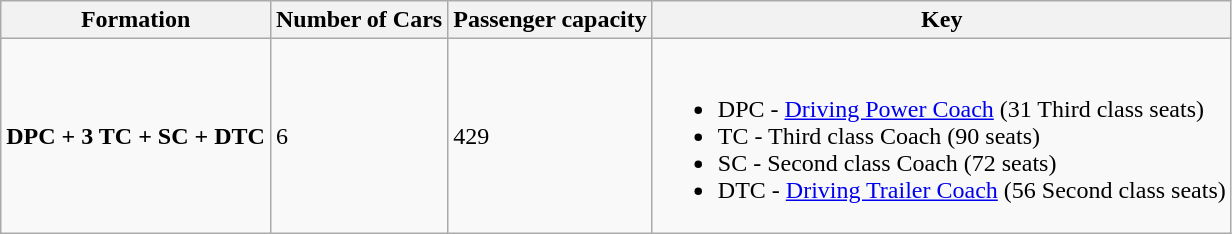<table class="wikitable">
<tr>
<th>Formation</th>
<th>Number of Cars</th>
<th>Passenger capacity</th>
<th>Key</th>
</tr>
<tr>
<td><strong>DPC + 3 TC + SC + DTC</strong></td>
<td>6</td>
<td>429</td>
<td><br><ul><li>DPC - <a href='#'>Driving Power Coach</a> (31 Third class seats)</li><li>TC - Third class Coach (90 seats)</li><li>SC - Second class Coach (72 seats)</li><li>DTC - <a href='#'>Driving Trailer Coach</a> (56 Second class seats)</li></ul></td>
</tr>
</table>
